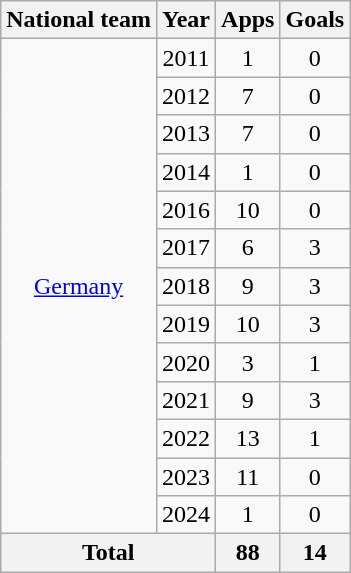<table class="wikitable" style="text-align:center">
<tr>
<th>National team</th>
<th>Year</th>
<th>Apps</th>
<th>Goals</th>
</tr>
<tr>
<td rowspan="13"><a href='#'>Germany</a></td>
<td>2011</td>
<td>1</td>
<td>0</td>
</tr>
<tr>
<td>2012</td>
<td>7</td>
<td>0</td>
</tr>
<tr>
<td>2013</td>
<td>7</td>
<td>0</td>
</tr>
<tr>
<td>2014</td>
<td>1</td>
<td>0</td>
</tr>
<tr>
<td>2016</td>
<td>10</td>
<td>0</td>
</tr>
<tr>
<td>2017</td>
<td>6</td>
<td>3</td>
</tr>
<tr>
<td>2018</td>
<td>9</td>
<td>3</td>
</tr>
<tr>
<td>2019</td>
<td>10</td>
<td>3</td>
</tr>
<tr>
<td>2020</td>
<td>3</td>
<td>1</td>
</tr>
<tr>
<td>2021</td>
<td>9</td>
<td>3</td>
</tr>
<tr>
<td>2022</td>
<td>13</td>
<td>1</td>
</tr>
<tr>
<td>2023</td>
<td>11</td>
<td>0</td>
</tr>
<tr>
<td>2024</td>
<td>1</td>
<td>0</td>
</tr>
<tr>
<th colspan="2">Total</th>
<th>88</th>
<th>14</th>
</tr>
</table>
